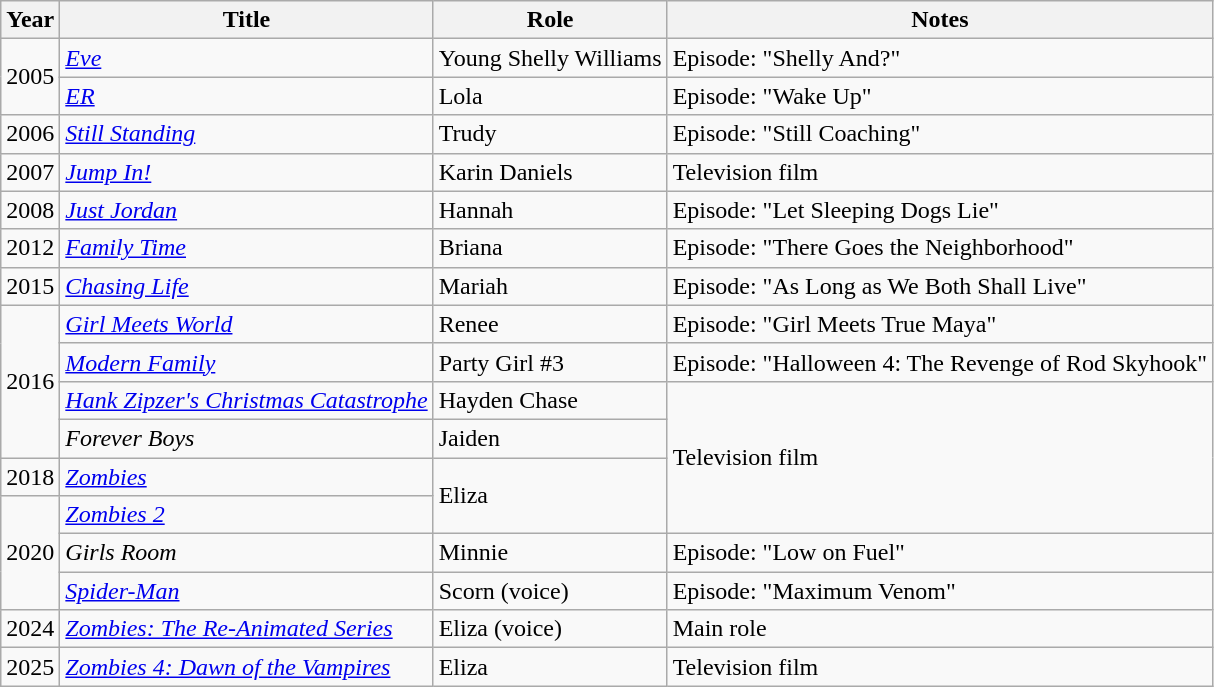<table class="wikitable sortable">
<tr>
<th>Year</th>
<th>Title</th>
<th>Role</th>
<th>Notes</th>
</tr>
<tr>
<td rowspan="2">2005</td>
<td><em><a href='#'>Eve</a></em></td>
<td>Young Shelly Williams</td>
<td>Episode: "Shelly And?"</td>
</tr>
<tr>
<td><em><a href='#'>ER</a></em></td>
<td>Lola</td>
<td>Episode: "Wake Up"</td>
</tr>
<tr>
<td>2006</td>
<td><em><a href='#'>Still Standing</a></em></td>
<td>Trudy</td>
<td>Episode: "Still Coaching"</td>
</tr>
<tr>
<td>2007</td>
<td><em><a href='#'>Jump In!</a></em></td>
<td>Karin Daniels</td>
<td>Television film</td>
</tr>
<tr>
<td>2008</td>
<td><em><a href='#'>Just Jordan</a></em></td>
<td>Hannah</td>
<td>Episode: "Let Sleeping Dogs Lie"</td>
</tr>
<tr>
<td>2012</td>
<td><em><a href='#'>Family Time</a></em></td>
<td>Briana</td>
<td>Episode: "There Goes the Neighborhood"</td>
</tr>
<tr>
<td>2015</td>
<td><em><a href='#'>Chasing Life</a></em></td>
<td>Mariah</td>
<td>Episode: "As Long as We Both Shall Live"</td>
</tr>
<tr>
<td rowspan="4">2016</td>
<td><em><a href='#'>Girl Meets World</a></em></td>
<td>Renee</td>
<td>Episode: "Girl Meets True Maya"</td>
</tr>
<tr>
<td><em><a href='#'>Modern Family</a></em></td>
<td>Party Girl #3</td>
<td>Episode: "Halloween 4: The Revenge of Rod Skyhook"</td>
</tr>
<tr>
<td><em><a href='#'>Hank Zipzer's Christmas Catastrophe</a></em></td>
<td>Hayden Chase</td>
<td rowspan="4">Television film</td>
</tr>
<tr>
<td><em>Forever Boys</em></td>
<td>Jaiden</td>
</tr>
<tr>
<td>2018</td>
<td><em><a href='#'>Zombies</a></em></td>
<td rowspan="2">Eliza</td>
</tr>
<tr>
<td rowspan="3">2020</td>
<td><em><a href='#'>Zombies 2</a></em></td>
</tr>
<tr>
<td><em>Girls Room</em></td>
<td>Minnie</td>
<td>Episode: "Low on Fuel"</td>
</tr>
<tr>
<td><em><a href='#'>Spider-Man</a></em></td>
<td>Scorn (voice)</td>
<td>Episode: "Maximum Venom"</td>
</tr>
<tr>
<td>2024</td>
<td><em><a href='#'>Zombies: The Re-Animated Series</a></em></td>
<td>Eliza (voice)</td>
<td>Main role</td>
</tr>
<tr>
<td>2025</td>
<td><em><a href='#'>Zombies 4: Dawn of the Vampires</a></em></td>
<td>Eliza</td>
<td>Television film</td>
</tr>
</table>
